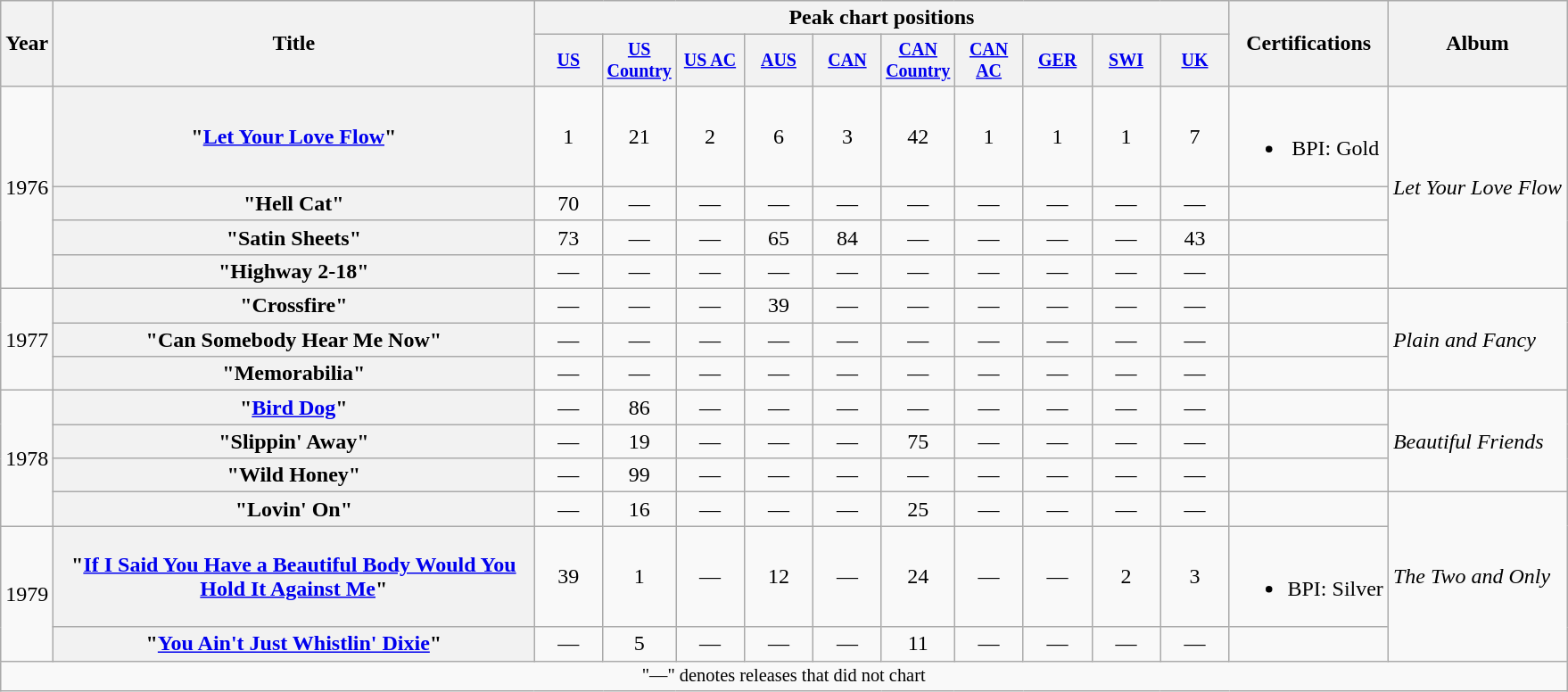<table class="wikitable plainrowheaders" style="text-align:center;">
<tr>
<th scope="col" rowspan="2">Year</th>
<th scope="col" rowspan="2" style="width:22em;">Title</th>
<th scope="col" colspan="10">Peak chart positions</th>
<th scope="col" rowspan="2">Certifications</th>
<th scope="col" rowspan="2">Album</th>
</tr>
<tr style="font-size:smaller;">
<th scope="col" width="45"><a href='#'>US</a><br></th>
<th scope="col" width="45"><a href='#'>US Country</a><br></th>
<th scope="col" width="45"><a href='#'>US AC</a><br></th>
<th scope="col" width="45"><a href='#'>AUS</a></th>
<th scope="col" width="45"><a href='#'>CAN</a><br></th>
<th scope="col" width="45"><a href='#'>CAN Country</a><br></th>
<th scope="col" width="45"><a href='#'>CAN AC</a><br></th>
<th scope="col" width="45"><a href='#'>GER</a><br></th>
<th scope="col" width="45"><a href='#'>SWI</a><br></th>
<th scope="col" width="45"><a href='#'>UK</a><br></th>
</tr>
<tr>
<td rowspan="4">1976</td>
<th scope="row">"<a href='#'>Let Your Love Flow</a>"</th>
<td>1</td>
<td>21</td>
<td>2</td>
<td>6</td>
<td>3</td>
<td>42</td>
<td>1</td>
<td>1</td>
<td>1</td>
<td>7</td>
<td><br><ul><li>BPI: Gold</li></ul></td>
<td align="left" rowspan="4"><em>Let Your Love Flow</em></td>
</tr>
<tr>
<th scope="row">"Hell Cat"</th>
<td>70</td>
<td>—</td>
<td>—</td>
<td>—</td>
<td>—</td>
<td>—</td>
<td>—</td>
<td>—</td>
<td>—</td>
<td>—</td>
<td></td>
</tr>
<tr>
<th scope="row">"Satin Sheets"</th>
<td>73</td>
<td>—</td>
<td>—</td>
<td>65</td>
<td>84</td>
<td>—</td>
<td>—</td>
<td>—</td>
<td>—</td>
<td>43</td>
<td></td>
</tr>
<tr>
<th scope="row">"Highway 2-18"</th>
<td>—</td>
<td>—</td>
<td>—</td>
<td>—</td>
<td>—</td>
<td>—</td>
<td>—</td>
<td>—</td>
<td>—</td>
<td>—</td>
<td></td>
</tr>
<tr>
<td rowspan="3">1977</td>
<th scope="row">"Crossfire"</th>
<td>—</td>
<td>—</td>
<td>—</td>
<td>39</td>
<td>—</td>
<td>—</td>
<td>—</td>
<td>—</td>
<td>—</td>
<td>—</td>
<td></td>
<td align="left" rowspan="3"><em>Plain and Fancy</em></td>
</tr>
<tr>
<th scope="row">"Can Somebody Hear Me Now"</th>
<td>—</td>
<td>—</td>
<td>—</td>
<td>—</td>
<td>—</td>
<td>—</td>
<td>—</td>
<td>—</td>
<td>—</td>
<td>—</td>
<td></td>
</tr>
<tr>
<th scope="row">"Memorabilia"</th>
<td>—</td>
<td>—</td>
<td>—</td>
<td>—</td>
<td>—</td>
<td>—</td>
<td>—</td>
<td>—</td>
<td>—</td>
<td>—</td>
<td></td>
</tr>
<tr>
<td rowspan="4">1978</td>
<th scope="row">"<a href='#'>Bird Dog</a>"</th>
<td>—</td>
<td>86</td>
<td>—</td>
<td>—</td>
<td>—</td>
<td>—</td>
<td>—</td>
<td>—</td>
<td>—</td>
<td>—</td>
<td></td>
<td align="left" rowspan="3"><em>Beautiful Friends</em></td>
</tr>
<tr>
<th scope="row">"Slippin' Away"</th>
<td>—</td>
<td>19</td>
<td>—</td>
<td>—</td>
<td>—</td>
<td>75</td>
<td>—</td>
<td>—</td>
<td>—</td>
<td>—</td>
<td></td>
</tr>
<tr>
<th scope="row">"Wild Honey"</th>
<td>—</td>
<td>99</td>
<td>—</td>
<td>—</td>
<td>—</td>
<td>—</td>
<td>—</td>
<td>—</td>
<td>—</td>
<td>—</td>
<td></td>
</tr>
<tr>
<th scope="row">"Lovin' On"</th>
<td>—</td>
<td>16</td>
<td>—</td>
<td>—</td>
<td>—</td>
<td>25</td>
<td>—</td>
<td>—</td>
<td>—</td>
<td>—</td>
<td></td>
<td align="left" rowspan="3"><em>The Two and Only</em></td>
</tr>
<tr>
<td rowspan="2">1979</td>
<th scope="row">"<a href='#'>If I Said You Have a Beautiful Body Would You Hold It Against Me</a>"</th>
<td>39</td>
<td>1</td>
<td>—</td>
<td>12</td>
<td>—</td>
<td>24</td>
<td>—</td>
<td>—</td>
<td>2</td>
<td>3</td>
<td><br><ul><li>BPI: Silver</li></ul></td>
</tr>
<tr>
<th scope="row">"<a href='#'>You Ain't Just Whistlin' Dixie</a>"</th>
<td>—</td>
<td>5</td>
<td>—</td>
<td>—</td>
<td>—</td>
<td>11</td>
<td>—</td>
<td>—</td>
<td>—</td>
<td>—</td>
<td></td>
</tr>
<tr>
<td colspan="14" style="font-size:85%">"—" denotes releases that did not chart</td>
</tr>
</table>
